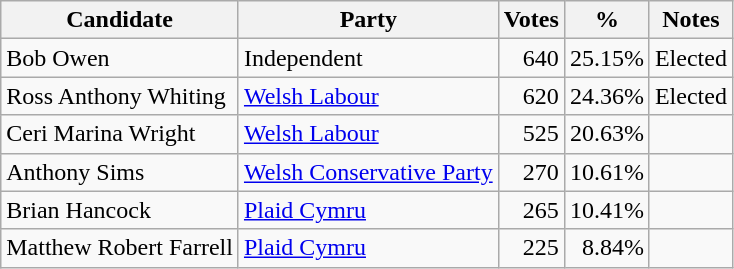<table class=wikitable style=text-align:right>
<tr>
<th>Candidate</th>
<th>Party</th>
<th>Votes</th>
<th>%</th>
<th>Notes</th>
</tr>
<tr>
<td align=left>Bob Owen</td>
<td align=left>Independent</td>
<td>640</td>
<td>25.15%</td>
<td align=left>Elected</td>
</tr>
<tr>
<td align=left>Ross Anthony Whiting</td>
<td align=left><a href='#'>Welsh Labour</a></td>
<td>620</td>
<td>24.36%</td>
<td align=left>Elected</td>
</tr>
<tr>
<td align=left>Ceri Marina Wright</td>
<td align=left><a href='#'>Welsh Labour</a></td>
<td>525</td>
<td>20.63%</td>
<td></td>
</tr>
<tr>
<td align=left>Anthony Sims</td>
<td align=left><a href='#'>Welsh Conservative Party</a></td>
<td>270</td>
<td>10.61%</td>
<td></td>
</tr>
<tr>
<td align=left>Brian Hancock</td>
<td align=left><a href='#'>Plaid Cymru</a></td>
<td>265</td>
<td>10.41%</td>
<td></td>
</tr>
<tr>
<td align=left>Matthew Robert Farrell</td>
<td align=left><a href='#'>Plaid Cymru</a></td>
<td>225</td>
<td>8.84%</td>
<td></td>
</tr>
</table>
